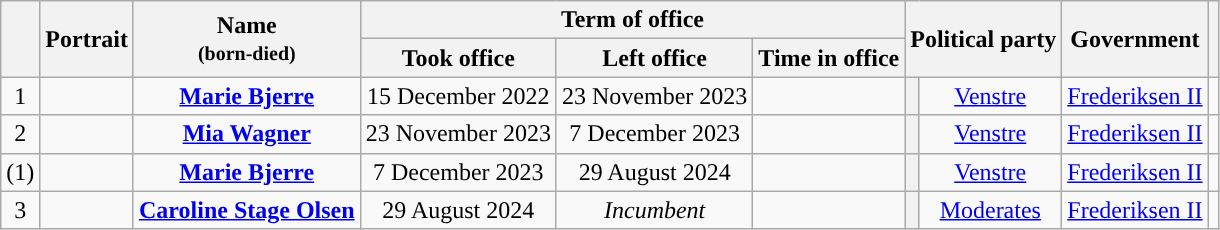<table class="wikitable" style="text-align:center;">
<tr>
<th rowspan=2></th>
<th rowspan=2>Portrait</th>
<th rowspan=2>Name<br><small>(born-died)</small></th>
<th colspan=3>Term of office</th>
<th colspan=2 rowspan=2>Political party</th>
<th rowspan=2>Government</th>
<th rowspan=2></th>
</tr>
<tr>
<th>Took office</th>
<th>Left office</th>
<th>Time in office</th>
</tr>
<tr>
<td>1</td>
<td></td>
<td><strong><a href='#'>Marie Bjerre</a></strong><br></td>
<td>15 December 2022</td>
<td>23 November 2023</td>
<td></td>
<th style="background:"></th>
<td><a href='#'>Venstre</a></td>
<td><a href='#'>Frederiksen II</a></td>
<td></td>
</tr>
<tr>
<td>2</td>
<td></td>
<td><strong><a href='#'>Mia Wagner</a></strong><br></td>
<td>23 November 2023</td>
<td>7 December 2023</td>
<td></td>
<th style="background:"></th>
<td><a href='#'>Venstre</a></td>
<td><a href='#'>Frederiksen II</a></td>
<td></td>
</tr>
<tr>
<td>(1)</td>
<td></td>
<td><strong><a href='#'>Marie Bjerre</a></strong><br></td>
<td>7 December 2023</td>
<td>29 August 2024</td>
<td></td>
<th style="background:"></th>
<td><a href='#'>Venstre</a></td>
<td><a href='#'>Frederiksen II</a></td>
<td></td>
</tr>
<tr>
<td>3</td>
<td></td>
<td><strong><a href='#'>Caroline Stage Olsen</a></strong><br></td>
<td>29 August 2024</td>
<td><em>Incumbent</em></td>
<td></td>
<th style="background:"></th>
<td><a href='#'>Moderates</a></td>
<td><a href='#'>Frederiksen II</a></td>
<td></td>
</tr>
</table>
